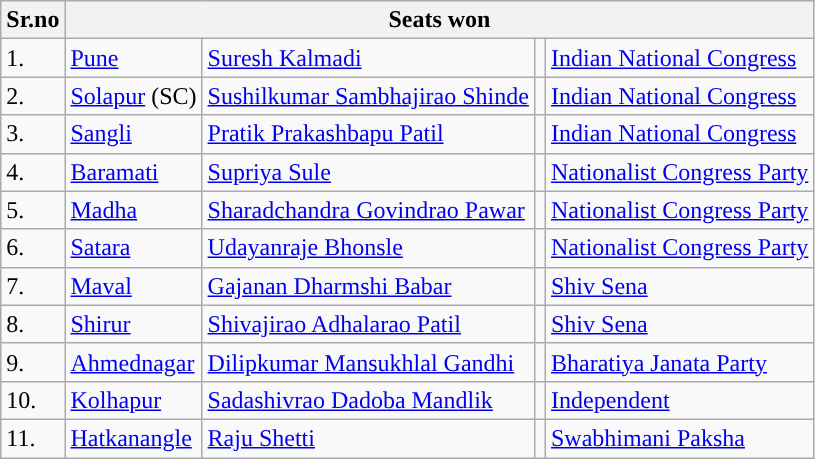<table class="wikitable">
<tr>
<th>Sr.no</th>
<th colspan="4">Seats won</th>
</tr>
<tr>
<td>1.</td>
<td><a href='#'>Pune</a></td>
<td><a href='#'>Suresh Kalmadi</a></td>
<td style="background-color: "></td>
<td><a href='#'>Indian National Congress</a></td>
</tr>
<tr>
<td>2.</td>
<td><a href='#'>Solapur</a> (SC)</td>
<td><a href='#'>Sushilkumar Sambhajirao Shinde</a></td>
<td style="background-color: "></td>
<td><a href='#'>Indian National Congress</a></td>
</tr>
<tr>
<td>3.</td>
<td><a href='#'>Sangli</a></td>
<td><a href='#'>Pratik Prakashbapu Patil</a></td>
<td style="background-color: "></td>
<td><a href='#'>Indian National Congress</a></td>
</tr>
<tr>
<td>4.</td>
<td><a href='#'>Baramati</a></td>
<td><a href='#'>Supriya Sule</a></td>
<td style="background-color: "></td>
<td><a href='#'>Nationalist Congress Party</a></td>
</tr>
<tr>
<td>5.</td>
<td><a href='#'>Madha</a></td>
<td><a href='#'>Sharadchandra Govindrao Pawar</a></td>
<td style="background-color: "></td>
<td><a href='#'>Nationalist Congress Party</a></td>
</tr>
<tr>
<td>6.</td>
<td><a href='#'>Satara</a></td>
<td><a href='#'>Udayanraje Bhonsle</a></td>
<td style="background-color: "></td>
<td><a href='#'>Nationalist Congress Party</a></td>
</tr>
<tr>
<td>7.</td>
<td><a href='#'>Maval</a></td>
<td><a href='#'>Gajanan Dharmshi Babar</a></td>
<td style="background-color: "></td>
<td><a href='#'>Shiv Sena</a></td>
</tr>
<tr>
<td>8.</td>
<td><a href='#'>Shirur</a></td>
<td><a href='#'>Shivajirao Adhalarao Patil</a></td>
<td style="background-color: "></td>
<td><a href='#'>Shiv Sena</a></td>
</tr>
<tr>
<td>9.</td>
<td><a href='#'>Ahmednagar</a></td>
<td><a href='#'>Dilipkumar Mansukhlal Gandhi</a></td>
<td style="background-color:"></td>
<td><a href='#'>Bharatiya Janata Party</a></td>
</tr>
<tr>
<td>10.</td>
<td><a href='#'>Kolhapur</a></td>
<td><a href='#'>Sadashivrao Dadoba Mandlik</a></td>
<td style="background-color:"></td>
<td><a href='#'>Independent</a></td>
</tr>
<tr>
<td>11.</td>
<td><a href='#'>Hatkanangle</a></td>
<td><a href='#'>Raju Shetti</a></td>
<td style="background-color: "></td>
<td><a href='#'>Swabhimani Paksha</a></td>
</tr>
</table>
